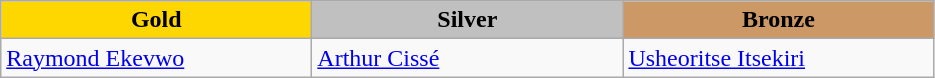<table class="wikitable" style="text-align:left">
<tr align="center">
<td width=200 bgcolor=gold><strong>Gold</strong></td>
<td width=200 bgcolor=silver><strong>Silver</strong></td>
<td width=200 bgcolor=CC9966><strong>Bronze</strong></td>
</tr>
<tr>
<td><a href='#'>Raymond Ekevwo</a><br></td>
<td><a href='#'>Arthur Cissé</a><br></td>
<td><a href='#'>Usheoritse Itsekiri</a><br></td>
</tr>
</table>
